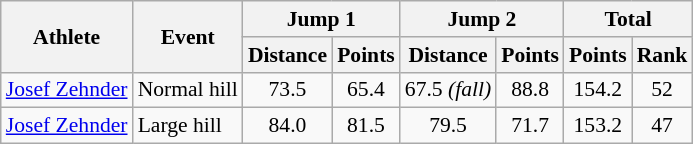<table class="wikitable" style="font-size:90%">
<tr>
<th rowspan="2">Athlete</th>
<th rowspan="2">Event</th>
<th colspan="2">Jump 1</th>
<th colspan="2">Jump 2</th>
<th colspan="2">Total</th>
</tr>
<tr>
<th>Distance</th>
<th>Points</th>
<th>Distance</th>
<th>Points</th>
<th>Points</th>
<th>Rank</th>
</tr>
<tr>
<td><a href='#'>Josef Zehnder</a></td>
<td>Normal hill</td>
<td align="center">73.5</td>
<td align="center">65.4</td>
<td align="center">67.5 <em>(fall)</em></td>
<td align="center">88.8</td>
<td align="center">154.2</td>
<td align="center">52</td>
</tr>
<tr>
<td><a href='#'>Josef Zehnder</a></td>
<td>Large hill</td>
<td align="center">84.0</td>
<td align="center">81.5</td>
<td align="center">79.5</td>
<td align="center">71.7</td>
<td align="center">153.2</td>
<td align="center">47</td>
</tr>
</table>
